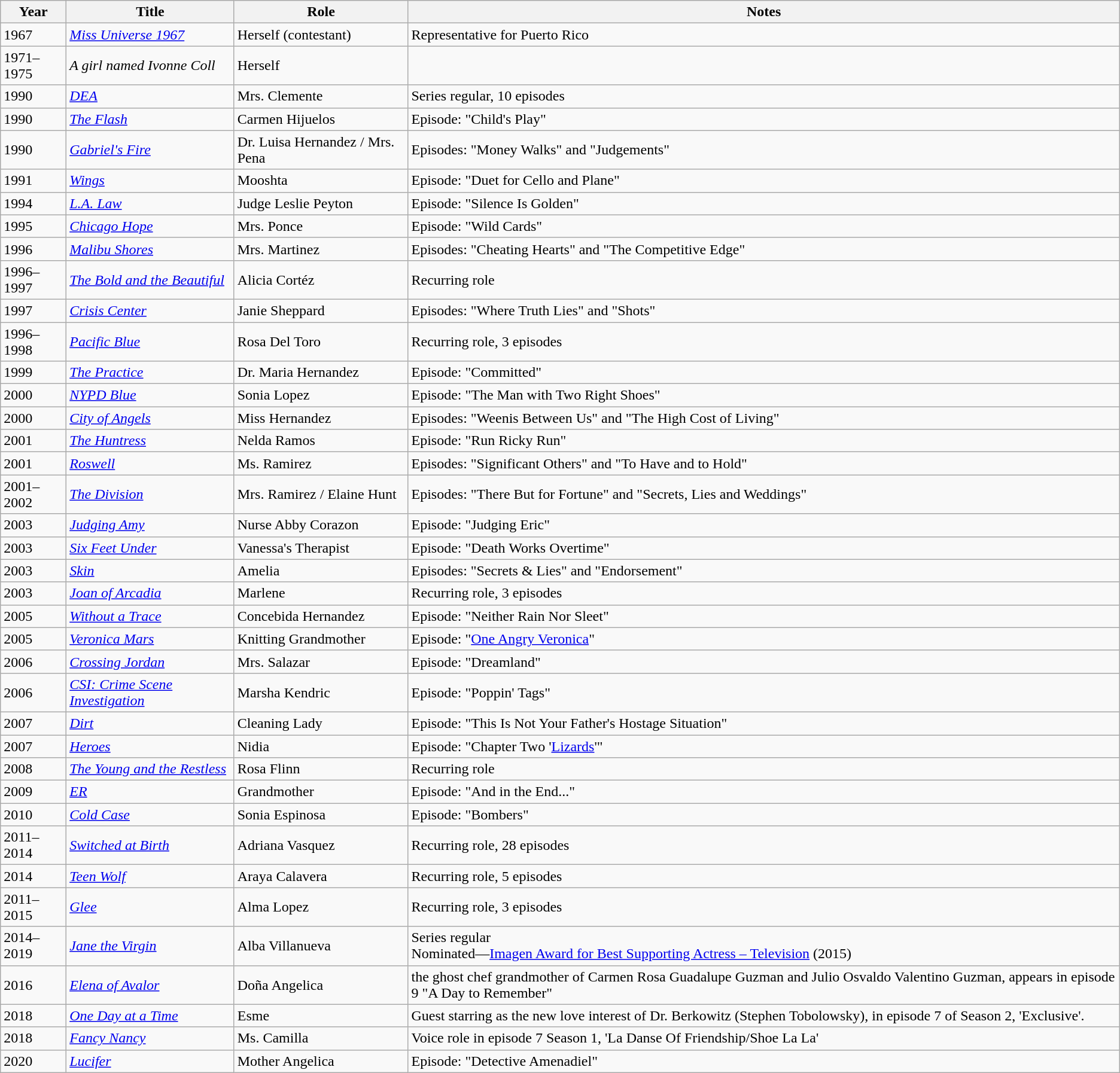<table class="wikitable sortable">
<tr>
<th>Year</th>
<th>Title</th>
<th>Role</th>
<th class="unsortable">Notes</th>
</tr>
<tr>
<td>1967</td>
<td><em><a href='#'>Miss Universe 1967</a></em></td>
<td>Herself (contestant)</td>
<td>Representative for Puerto Rico</td>
</tr>
<tr>
<td>1971–1975</td>
<td><em>A girl named Ivonne Coll</em></td>
<td>Herself</td>
<td></td>
</tr>
<tr>
<td>1990</td>
<td><em><a href='#'>DEA</a></em></td>
<td>Mrs. Clemente</td>
<td>Series regular, 10 episodes</td>
</tr>
<tr>
<td>1990</td>
<td><em><a href='#'>The Flash</a></em></td>
<td>Carmen Hijuelos</td>
<td>Episode: "Child's Play"</td>
</tr>
<tr>
<td>1990</td>
<td><em><a href='#'>Gabriel's Fire</a></em></td>
<td>Dr. Luisa Hernandez / Mrs. Pena</td>
<td>Episodes: "Money Walks" and "Judgements"</td>
</tr>
<tr>
<td>1991</td>
<td><em><a href='#'>Wings</a></em></td>
<td>Mooshta</td>
<td>Episode: "Duet for Cello and Plane"</td>
</tr>
<tr>
<td>1994</td>
<td><em><a href='#'>L.A. Law</a></em></td>
<td>Judge Leslie Peyton</td>
<td>Episode: "Silence Is Golden"</td>
</tr>
<tr>
<td>1995</td>
<td><em><a href='#'>Chicago Hope</a></em></td>
<td>Mrs. Ponce</td>
<td>Episode: "Wild Cards"</td>
</tr>
<tr>
<td>1996</td>
<td><em><a href='#'>Malibu Shores</a></em></td>
<td>Mrs. Martinez</td>
<td>Episodes: "Cheating Hearts" and "The Competitive Edge"</td>
</tr>
<tr>
<td>1996–1997</td>
<td><em><a href='#'>The Bold and the Beautiful</a></em></td>
<td>Alicia Cortéz</td>
<td>Recurring role</td>
</tr>
<tr>
<td>1997</td>
<td><em><a href='#'>Crisis Center</a></em></td>
<td>Janie Sheppard</td>
<td>Episodes: "Where Truth Lies" and "Shots"</td>
</tr>
<tr>
<td>1996–1998</td>
<td><em><a href='#'>Pacific Blue</a></em></td>
<td>Rosa Del Toro</td>
<td>Recurring role, 3 episodes</td>
</tr>
<tr>
<td>1999</td>
<td><em><a href='#'>The Practice</a></em></td>
<td>Dr. Maria Hernandez</td>
<td>Episode: "Committed"</td>
</tr>
<tr>
<td>2000</td>
<td><em><a href='#'>NYPD Blue</a></em></td>
<td>Sonia Lopez</td>
<td>Episode: "The Man with Two Right Shoes"</td>
</tr>
<tr>
<td>2000</td>
<td><em><a href='#'>City of Angels</a> </em></td>
<td>Miss Hernandez</td>
<td>Episodes: "Weenis Between Us" and "The High Cost of Living"</td>
</tr>
<tr>
<td>2001</td>
<td><em><a href='#'>The Huntress</a></em></td>
<td>Nelda Ramos</td>
<td>Episode: "Run Ricky Run"</td>
</tr>
<tr>
<td>2001</td>
<td><em><a href='#'>Roswell</a></em></td>
<td>Ms. Ramirez</td>
<td>Episodes: "Significant Others" and "To Have and to Hold"</td>
</tr>
<tr>
<td>2001–2002</td>
<td><em><a href='#'>The Division</a></em></td>
<td>Mrs. Ramirez / Elaine Hunt</td>
<td>Episodes: "There But for Fortune" and "Secrets, Lies and Weddings"</td>
</tr>
<tr>
<td>2003</td>
<td><em><a href='#'>Judging Amy</a></em></td>
<td>Nurse Abby Corazon</td>
<td>Episode: "Judging Eric"</td>
</tr>
<tr>
<td>2003</td>
<td><em><a href='#'>Six Feet Under</a></em></td>
<td>Vanessa's Therapist</td>
<td>Episode: "Death Works Overtime"</td>
</tr>
<tr>
<td>2003</td>
<td><em><a href='#'>Skin</a></em></td>
<td>Amelia</td>
<td>Episodes: "Secrets & Lies" and "Endorsement"</td>
</tr>
<tr>
<td>2003</td>
<td><em><a href='#'>Joan of Arcadia</a></em></td>
<td>Marlene</td>
<td>Recurring role, 3 episodes</td>
</tr>
<tr>
<td>2005</td>
<td><em><a href='#'>Without a Trace</a></em></td>
<td>Concebida Hernandez</td>
<td>Episode: "Neither Rain Nor Sleet"</td>
</tr>
<tr>
<td>2005</td>
<td><em><a href='#'>Veronica Mars</a></em></td>
<td>Knitting Grandmother</td>
<td>Episode: "<a href='#'>One Angry Veronica</a>"</td>
</tr>
<tr>
<td>2006</td>
<td><em><a href='#'>Crossing Jordan</a></em></td>
<td>Mrs. Salazar</td>
<td>Episode: "Dreamland"</td>
</tr>
<tr>
<td>2006</td>
<td><em><a href='#'>CSI: Crime Scene Investigation</a></em></td>
<td>Marsha Kendric</td>
<td>Episode: "Poppin' Tags"</td>
</tr>
<tr>
<td>2007</td>
<td><em><a href='#'>Dirt</a></em></td>
<td>Cleaning Lady</td>
<td>Episode: "This Is Not Your Father's Hostage Situation"</td>
</tr>
<tr>
<td>2007</td>
<td><em><a href='#'>Heroes</a></em></td>
<td>Nidia</td>
<td>Episode: "Chapter Two '<a href='#'>Lizards</a>'"</td>
</tr>
<tr>
<td>2008</td>
<td><em><a href='#'>The Young and the Restless</a></em></td>
<td>Rosa Flinn</td>
<td>Recurring role</td>
</tr>
<tr>
<td>2009</td>
<td><em><a href='#'>ER</a></em></td>
<td>Grandmother</td>
<td>Episode: "And in the End..."</td>
</tr>
<tr>
<td>2010</td>
<td><em><a href='#'>Cold Case</a></em></td>
<td>Sonia Espinosa</td>
<td>Episode: "Bombers"</td>
</tr>
<tr>
<td>2011–2014</td>
<td><em><a href='#'>Switched at Birth</a></em></td>
<td>Adriana Vasquez</td>
<td>Recurring role, 28 episodes</td>
</tr>
<tr>
<td>2014</td>
<td><em><a href='#'>Teen Wolf</a></em></td>
<td>Araya Calavera</td>
<td>Recurring role, 5 episodes</td>
</tr>
<tr>
<td>2011–2015</td>
<td><em><a href='#'>Glee</a></em></td>
<td>Alma Lopez</td>
<td>Recurring role, 3 episodes</td>
</tr>
<tr>
<td>2014–2019</td>
<td><em><a href='#'>Jane the Virgin</a></em></td>
<td>Alba Villanueva</td>
<td>Series regular<br>Nominated—<a href='#'>Imagen Award for Best Supporting Actress – Television</a> (2015)</td>
</tr>
<tr>
<td>2016</td>
<td><em><a href='#'>Elena of Avalor</a></em></td>
<td>Doña Angelica</td>
<td>the ghost chef grandmother of Carmen Rosa Guadalupe Guzman and Julio Osvaldo Valentino Guzman, appears in episode 9 "A Day to Remember"</td>
</tr>
<tr>
<td>2018</td>
<td><em><a href='#'>One Day at a Time</a></em></td>
<td>Esme</td>
<td>Guest starring as the new love interest of Dr. Berkowitz (Stephen Tobolowsky), in episode 7 of Season 2, 'Exclusive'.</td>
</tr>
<tr>
<td>2018</td>
<td><em><a href='#'>Fancy Nancy</a></em></td>
<td>Ms. Camilla</td>
<td>Voice role in episode 7 Season 1, 'La Danse Of Friendship/Shoe La La'</td>
</tr>
<tr>
<td>2020</td>
<td><em><a href='#'>Lucifer</a></em></td>
<td>Mother Angelica</td>
<td>Episode: "Detective Amenadiel"</td>
</tr>
</table>
